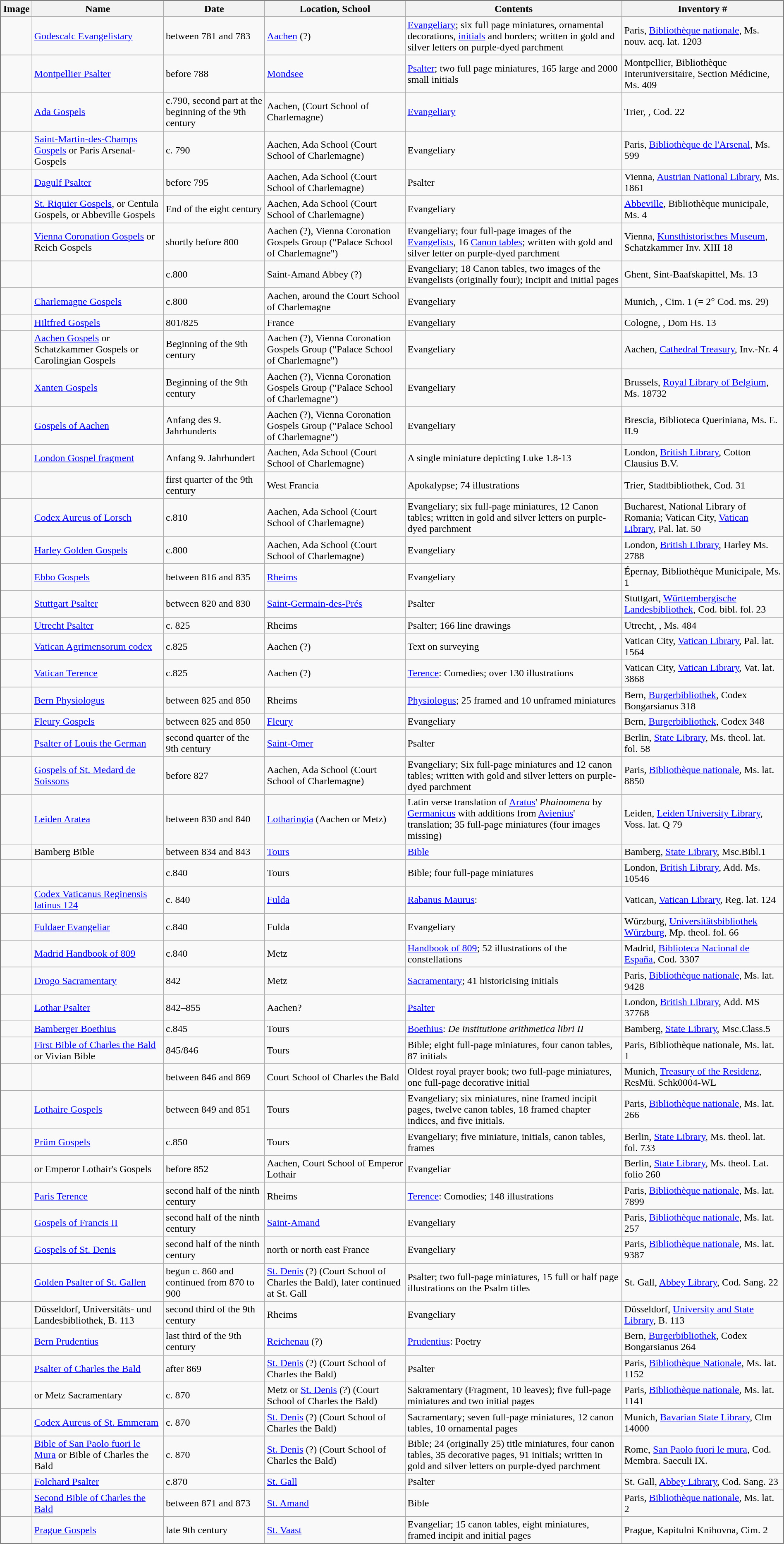<table class="wikitable sortable" style="border: 2px solid gray; border-collapse: collapse;" width="100%">
<tr class="grey">
<th class="unsortable">Image</th>
<th>Name</th>
<th>Date</th>
<th>Location, School</th>
<th>Contents</th>
<th>Inventory #</th>
</tr>
<tr>
</tr>
<tr>
<td></td>
<td><a href='#'>Godescalc Evangelistary</a></td>
<td>between 781 and 783</td>
<td><a href='#'>Aachen</a> (?)</td>
<td><a href='#'>Evangeliary</a>; six full page miniatures, ornamental decorations, <a href='#'>initials</a> and borders; written in gold and silver letters on purple-dyed parchment</td>
<td>Paris, <a href='#'>Bibliothèque nationale</a>, Ms. nouv. acq. lat. 1203</td>
</tr>
<tr>
<td></td>
<td><a href='#'>Montpellier Psalter</a></td>
<td>before 788</td>
<td><a href='#'>Mondsee</a></td>
<td><a href='#'>Psalter</a>; two full page miniatures, 165 large and 2000 small initials</td>
<td>Montpellier, Bibliothèque Interuniversitaire, Section Médicine, Ms. 409</td>
</tr>
<tr>
<td></td>
<td><a href='#'>Ada Gospels</a></td>
<td>c.790, second part at the beginning of the 9th century</td>
<td>Aachen,  (Court School of Charlemagne)</td>
<td><a href='#'>Evangeliary</a></td>
<td>Trier, , Cod. 22</td>
</tr>
<tr>
<td></td>
<td><a href='#'>Saint-Martin-des-Champs Gospels</a> or Paris Arsenal-Gospels</td>
<td>c. 790</td>
<td>Aachen, Ada School (Court School of Charlemagne)</td>
<td>Evangeliary</td>
<td>Paris, <a href='#'>Bibliothèque de l'Arsenal</a>, Ms. 599</td>
</tr>
<tr>
<td></td>
<td><a href='#'>Dagulf Psalter</a></td>
<td>before 795</td>
<td>Aachen, Ada School (Court School of Charlemagne)</td>
<td>Psalter</td>
<td>Vienna, <a href='#'>Austrian National Library</a>, Ms. 1861</td>
</tr>
<tr>
<td><br></td>
<td><a href='#'>St. Riquier Gospels</a>, or Centula Gospels, or Abbeville Gospels</td>
<td>End of the eight century</td>
<td>Aachen, Ada School (Court School of Charlemagne)</td>
<td>Evangeliary</td>
<td><a href='#'>Abbeville</a>, Bibliothèque municipale, Ms. 4</td>
</tr>
<tr>
<td></td>
<td><a href='#'>Vienna Coronation Gospels</a> or Reich Gospels</td>
<td>shortly before 800</td>
<td>Aachen (?), Vienna Coronation Gospels Group ("Palace School of Charlemagne")</td>
<td>Evangeliary; four full-page images of the <a href='#'>Evangelists</a>, 16 <a href='#'>Canon tables</a>; written with gold and silver letter on purple-dyed parchment</td>
<td>Vienna, <a href='#'>Kunsthistorisches Museum</a>, Schatzkammer Inv. XIII 18</td>
</tr>
<tr>
<td></td>
<td></td>
<td>c.800</td>
<td>Saint-Amand Abbey (?)</td>
<td>Evangeliary; 18 Canon tables, two images of the Evangelists (originally four); Incipit and initial pages</td>
<td>Ghent, Sint-Baafskapittel, Ms. 13</td>
</tr>
<tr>
<td><br></td>
<td><a href='#'>Charlemagne Gospels</a></td>
<td>c.800</td>
<td>Aachen, around the Court School of Charlemagne</td>
<td>Evangeliary</td>
<td>Munich, , Cim. 1 (= 2° Cod. ms. 29)</td>
</tr>
<tr>
<td></td>
<td><a href='#'>Hiltfred Gospels</a></td>
<td>801/825</td>
<td>France</td>
<td>Evangeliary</td>
<td>Cologne, , Dom Hs. 13</td>
</tr>
<tr>
<td></td>
<td><a href='#'>Aachen Gospels</a> or Schatzkammer Gospels or Carolingian Gospels</td>
<td>Beginning of the 9th century</td>
<td>Aachen (?), Vienna Coronation Gospels Group ("Palace School of Charlemagne")</td>
<td>Evangeliary</td>
<td>Aachen, <a href='#'>Cathedral Treasury</a>, Inv.-Nr. 4</td>
</tr>
<tr>
<td></td>
<td><a href='#'>Xanten Gospels</a></td>
<td>Beginning of the 9th century</td>
<td>Aachen (?), Vienna Coronation Gospels Group ("Palace School of Charlemagne")</td>
<td>Evangeliary</td>
<td>Brussels, <a href='#'>Royal Library of Belgium</a>, Ms. 18732</td>
</tr>
<tr>
<td></td>
<td><a href='#'>Gospels of Aachen</a></td>
<td>Anfang des 9. Jahrhunderts</td>
<td>Aachen (?), Vienna Coronation Gospels Group ("Palace School of Charlemagne")</td>
<td>Evangeliary</td>
<td>Brescia, Biblioteca Queriniana, Ms. E. II.9</td>
</tr>
<tr>
<td><br></td>
<td><a href='#'>London Gospel fragment</a></td>
<td>Anfang 9. Jahrhundert</td>
<td>Aachen, Ada School (Court School of Charlemagne)</td>
<td>A single miniature depicting Luke 1.8-13</td>
<td>London, <a href='#'>British Library</a>, Cotton Clausius B.V.</td>
</tr>
<tr>
<td></td>
<td></td>
<td>first quarter of the 9th century</td>
<td>West Francia</td>
<td>Apokalypse; 74 illustrations</td>
<td>Trier, Stadtbibliothek, Cod. 31</td>
</tr>
<tr>
<td></td>
<td><a href='#'>Codex Aureus of Lorsch</a></td>
<td>c.810</td>
<td>Aachen, Ada School (Court School of Charlemagne)</td>
<td>Evangeliary; six full-page miniatures, 12 Canon tables; written in gold and silver letters on purple-dyed parchment</td>
<td>Bucharest, National Library of Romania; Vatican City, <a href='#'>Vatican Library</a>, Pal. lat. 50</td>
</tr>
<tr>
<td><br></td>
<td><a href='#'>Harley Golden Gospels</a></td>
<td>c.800</td>
<td>Aachen, Ada School (Court School of Charlemagne)</td>
<td>Evangeliary</td>
<td>London, <a href='#'>British Library</a>, Harley Ms. 2788</td>
</tr>
<tr>
<td></td>
<td><a href='#'>Ebbo Gospels</a></td>
<td>between 816 and 835</td>
<td><a href='#'>Rheims</a></td>
<td>Evangeliary</td>
<td>Épernay, Bibliothèque Municipale, Ms. 1</td>
</tr>
<tr>
<td></td>
<td><a href='#'>Stuttgart Psalter</a></td>
<td>between 820 and 830</td>
<td><a href='#'>Saint-Germain-des-Prés</a></td>
<td>Psalter</td>
<td>Stuttgart, <a href='#'>Württembergische Landesbibliothek</a>, Cod. bibl. fol. 23</td>
</tr>
<tr>
<td></td>
<td><a href='#'>Utrecht Psalter</a></td>
<td>c. 825</td>
<td>Rheims</td>
<td>Psalter; 166 line drawings</td>
<td>Utrecht, , Ms. 484</td>
</tr>
<tr>
<td></td>
<td><a href='#'>Vatican Agrimensorum codex</a></td>
<td>c.825</td>
<td>Aachen (?)</td>
<td>Text on surveying</td>
<td>Vatican City, <a href='#'>Vatican Library</a>, Pal. lat. 1564</td>
</tr>
<tr>
<td></td>
<td><a href='#'>Vatican Terence</a></td>
<td>c.825</td>
<td>Aachen (?)</td>
<td><a href='#'>Terence</a>: Comedies; over 130 illustrations</td>
<td>Vatican City, <a href='#'>Vatican Library</a>, Vat. lat. 3868</td>
</tr>
<tr>
<td></td>
<td><a href='#'>Bern Physiologus</a></td>
<td>between 825 and 850</td>
<td>Rheims</td>
<td><a href='#'>Physiologus</a>; 25 framed and 10 unframed miniatures</td>
<td>Bern, <a href='#'>Burgerbibliothek</a>, Codex Bongarsianus 318</td>
</tr>
<tr>
<td></td>
<td><a href='#'>Fleury Gospels</a></td>
<td>between 825 and 850</td>
<td><a href='#'>Fleury</a></td>
<td>Evangeliary</td>
<td>Bern, <a href='#'>Burgerbibliothek</a>, Codex 348</td>
</tr>
<tr>
<td></td>
<td><a href='#'>Psalter of Louis the German</a></td>
<td>second quarter of the 9th century</td>
<td><a href='#'>Saint-Omer</a></td>
<td>Psalter</td>
<td>Berlin, <a href='#'>State Library</a>, Ms. theol. lat. fol. 58</td>
</tr>
<tr>
<td></td>
<td><a href='#'>Gospels of St. Medard de Soissons</a></td>
<td>before 827</td>
<td>Aachen, Ada School (Court School of Charlemagne)</td>
<td>Evangeliary; Six full-page miniatures and 12 canon tables; written with gold and silver letters on purple-dyed parchment</td>
<td>Paris, <a href='#'>Bibliothèque nationale</a>, Ms. lat. 8850</td>
</tr>
<tr>
<td></td>
<td><a href='#'>Leiden Aratea</a></td>
<td>between 830 and 840</td>
<td><a href='#'>Lotharingia</a> (Aachen or Metz)</td>
<td>Latin verse translation of <a href='#'>Aratus</a>' <em>Phainomena</em> by <a href='#'>Germanicus</a> with additions from <a href='#'>Avienius</a>' translation; 35 full-page miniatures (four images missing)</td>
<td>Leiden, <a href='#'>Leiden University Library</a>, Voss. lat. Q 79</td>
</tr>
<tr>
<td><br></td>
<td>Bamberg Bible</td>
<td>between 834 and 843</td>
<td><a href='#'>Tours</a></td>
<td><a href='#'>Bible</a></td>
<td>Bamberg, <a href='#'>State Library</a>, Msc.Bibl.1</td>
</tr>
<tr>
<td></td>
<td></td>
<td>c.840</td>
<td>Tours</td>
<td>Bible; four full-page miniatures</td>
<td>London, <a href='#'>British Library</a>, Add. Ms. 10546</td>
</tr>
<tr>
<td></td>
<td><a href='#'>Codex Vaticanus Reginensis latinus 124</a></td>
<td>c. 840</td>
<td><a href='#'>Fulda</a></td>
<td><a href='#'>Rabanus Maurus</a>: <em></em></td>
<td>Vatican, <a href='#'>Vatican Library</a>, Reg. lat. 124</td>
</tr>
<tr>
<td></td>
<td><a href='#'>Fuldaer Evangeliar</a></td>
<td>c.840</td>
<td>Fulda</td>
<td>Evangeliary</td>
<td>Würzburg, <a href='#'>Universitätsbibliothek Würzburg</a>, Mp. theol. fol. 66</td>
</tr>
<tr>
<td></td>
<td><a href='#'>Madrid Handbook of 809</a></td>
<td>c.840</td>
<td>Metz</td>
<td><a href='#'>Handbook of 809</a>; 52 illustrations of the constellations</td>
<td>Madrid, <a href='#'>Biblioteca Nacional de España</a>, Cod. 3307</td>
</tr>
<tr>
<td></td>
<td><a href='#'>Drogo Sacramentary</a></td>
<td>842</td>
<td>Metz</td>
<td><a href='#'>Sacramentary</a>; 41 historicising initials</td>
<td>Paris, <a href='#'>Bibliothèque nationale</a>, Ms. lat. 9428</td>
</tr>
<tr>
<td></td>
<td><a href='#'>Lothar Psalter</a></td>
<td>842–855</td>
<td>Aachen?</td>
<td><a href='#'>Psalter</a></td>
<td>London, <a href='#'>British Library</a>, Add. MS 37768</td>
</tr>
<tr>
<td></td>
<td><a href='#'>Bamberger Boethius</a></td>
<td>c.845</td>
<td>Tours</td>
<td><a href='#'>Boethius</a>: <em>De institutione arithmetica libri II</em></td>
<td>Bamberg, <a href='#'>State Library</a>, Msc.Class.5</td>
</tr>
<tr>
<td></td>
<td><a href='#'>First Bible of Charles the Bald</a> or Vivian Bible</td>
<td>845/846</td>
<td>Tours</td>
<td>Bible; eight full-page miniatures, four canon tables, 87 initials</td>
<td>Paris, Bibliothèque nationale, Ms. lat. 1</td>
</tr>
<tr>
<td></td>
<td></td>
<td>between 846 and 869</td>
<td>Court School of Charles the Bald</td>
<td>Oldest royal prayer book; two full-page miniatures, one full-page decorative initial</td>
<td>Munich, <a href='#'>Treasury of the Residenz</a>, ResMü. Schk0004-WL</td>
</tr>
<tr>
<td></td>
<td><a href='#'>Lothaire Gospels</a></td>
<td>between 849 and 851</td>
<td>Tours</td>
<td>Evangeliary; six miniatures, nine framed incipit pages, twelve canon tables, 18 framed chapter indices, and five initials.</td>
<td>Paris, <a href='#'>Bibliothèque nationale</a>, Ms. lat. 266</td>
</tr>
<tr>
<td></td>
<td><a href='#'>Prüm Gospels</a></td>
<td>c.850</td>
<td>Tours</td>
<td>Evangeliary; five miniature, initials, canon tables, frames</td>
<td>Berlin, <a href='#'>State Library</a>, Ms. theol. lat. fol. 733</td>
</tr>
<tr>
<td></td>
<td> or Emperor Lothair's Gospels</td>
<td>before 852</td>
<td>Aachen, Court School of Emperor Lothair</td>
<td>Evangeliar</td>
<td>Berlin, <a href='#'>State Library</a>, Ms. theol. Lat. folio 260</td>
</tr>
<tr>
<td></td>
<td><a href='#'>Paris Terence</a></td>
<td>second half of the ninth century</td>
<td>Rheims</td>
<td><a href='#'>Terence</a>: Comodies; 148 illustrations</td>
<td>Paris, <a href='#'>Bibliothèque nationale</a>, Ms. lat. 7899</td>
</tr>
<tr>
<td></td>
<td><a href='#'>Gospels of Francis II</a></td>
<td>second half of the ninth century</td>
<td><a href='#'>Saint-Amand</a></td>
<td>Evangeliary</td>
<td>Paris, <a href='#'>Bibliothèque nationale</a>, Ms. lat. 257</td>
</tr>
<tr>
<td><br></td>
<td><a href='#'>Gospels of St. Denis</a></td>
<td>second half of the ninth century</td>
<td>north or north east France</td>
<td>Evangeliary</td>
<td>Paris, <a href='#'>Bibliothèque nationale</a>, Ms. lat. 9387</td>
</tr>
<tr>
<td></td>
<td><a href='#'>Golden Psalter of St. Gallen</a></td>
<td>begun c. 860 and continued from 870 to 900</td>
<td><a href='#'>St. Denis</a> (?) (Court School of Charles the Bald), later continued at St. Gall</td>
<td>Psalter; two full-page miniatures, 15 full or half page illustrations on the Psalm titles</td>
<td>St. Gall, <a href='#'>Abbey Library</a>, Cod. Sang. 22</td>
</tr>
<tr>
<td></td>
<td>Düsseldorf, Universitäts- und Landesbibliothek, B. 113</td>
<td>second third of the 9th century</td>
<td>Rheims</td>
<td>Evangeliary</td>
<td>Düsseldorf, <a href='#'>University and State Library</a>, B. 113</td>
</tr>
<tr>
<td><br></td>
<td><a href='#'>Bern Prudentius</a></td>
<td>last third of the 9th century</td>
<td><a href='#'>Reichenau</a> (?)</td>
<td><a href='#'>Prudentius</a>: Poetry</td>
<td>Bern, <a href='#'>Burgerbibliothek</a>, Codex Bongarsianus 264</td>
</tr>
<tr>
<td></td>
<td><a href='#'>Psalter of Charles the Bald</a></td>
<td>after 869</td>
<td><a href='#'>St. Denis</a> (?) (Court School of Charles the Bald)</td>
<td>Psalter</td>
<td>Paris, <a href='#'>Bibliothèque Nationale</a>, Ms. lat. 1152</td>
</tr>
<tr>
<td></td>
<td> or Metz Sacramentary</td>
<td>c. 870</td>
<td>Metz or <a href='#'>St. Denis</a> (?) (Court School of Charles the Bald)</td>
<td>Sakramentary (Fragment, 10 leaves); five full-page miniatures and two initial pages</td>
<td>Paris, <a href='#'>Bibliothèque nationale</a>, Ms. lat. 1141</td>
</tr>
<tr>
<td></td>
<td><a href='#'>Codex Aureus of St. Emmeram</a></td>
<td>c. 870</td>
<td><a href='#'>St. Denis</a> (?) (Court School of Charles the Bald)</td>
<td>Sacramentary; seven full-page miniatures, 12 canon tables, 10 ornamental pages</td>
<td>Munich, <a href='#'>Bavarian State Library</a>, Clm 14000</td>
</tr>
<tr>
<td></td>
<td><a href='#'>Bible of San Paolo fuori le Mura</a> or Bible of Charles the Bald</td>
<td>c. 870</td>
<td><a href='#'>St. Denis</a> (?) (Court School of Charles the Bald)</td>
<td>Bible; 24 (originally 25) title miniatures, four canon tables, 35 decorative pages, 91 initials; written in gold and silver letters on purple-dyed parchment</td>
<td>Rome, <a href='#'>San Paolo fuori le mura</a>, Cod. Membra. Saeculi IX.</td>
</tr>
<tr>
<td></td>
<td><a href='#'>Folchard Psalter</a></td>
<td>c.870</td>
<td><a href='#'>St. Gall</a></td>
<td>Psalter</td>
<td>St. Gall, <a href='#'>Abbey Library</a>, Cod. Sang. 23</td>
</tr>
<tr>
<td></td>
<td><a href='#'>Second Bible of Charles the Bald</a></td>
<td>between 871 and 873</td>
<td><a href='#'>St. Amand</a></td>
<td>Bible</td>
<td>Paris, <a href='#'>Bibliothèque nationale</a>, Ms. lat. 2</td>
</tr>
<tr>
<td></td>
<td><a href='#'>Prague Gospels</a></td>
<td>late 9th century</td>
<td><a href='#'>St. Vaast</a></td>
<td>Evangeliar; 15 canon tables, eight miniatures, framed incipit and initial pages</td>
<td>Prague, Kapitulni Knihovna, Cim. 2</td>
</tr>
<tr>
</tr>
</table>
